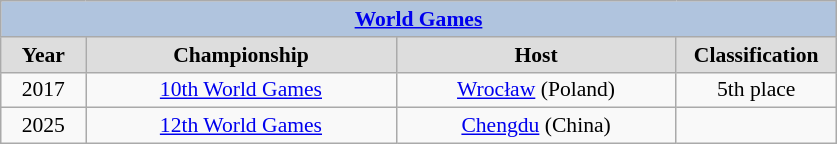<table class="wikitable" style=font-size:90%>
<tr align=center style="background:#B0C4DE;">
<td colspan=4><strong><a href='#'>World Games</a></strong></td>
</tr>
<tr align=center bgcolor="#dddddd">
<td width=50><strong>Year</strong></td>
<td width=200><strong>Championship</strong></td>
<td width=180><strong>Host</strong></td>
<td width=100><strong>Classification</strong></td>
</tr>
<tr align=center>
<td>2017</td>
<td><a href='#'>10th World Games</a></td>
<td><a href='#'>Wrocław</a> (Poland)</td>
<td align="center">5th place</td>
</tr>
<tr align=center>
<td>2025</td>
<td><a href='#'>12th World Games</a></td>
<td><a href='#'>Chengdu</a> (China)</td>
<td></td>
</tr>
</table>
